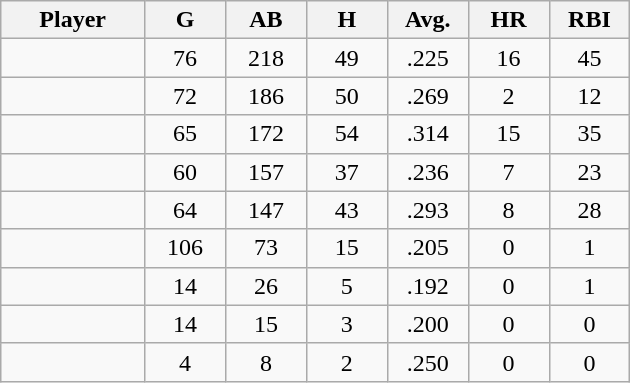<table class="wikitable sortable">
<tr>
<th bgcolor="#DDDDFF" width="16%">Player</th>
<th bgcolor="#DDDDFF" width="9%">G</th>
<th bgcolor="#DDDDFF" width="9%">AB</th>
<th bgcolor="#DDDDFF" width="9%">H</th>
<th bgcolor="#DDDDFF" width="9%">Avg.</th>
<th bgcolor="#DDDDFF" width="9%">HR</th>
<th bgcolor="#DDDDFF" width="9%">RBI</th>
</tr>
<tr align="center">
<td></td>
<td>76</td>
<td>218</td>
<td>49</td>
<td>.225</td>
<td>16</td>
<td>45</td>
</tr>
<tr align="center">
<td></td>
<td>72</td>
<td>186</td>
<td>50</td>
<td>.269</td>
<td>2</td>
<td>12</td>
</tr>
<tr align=center>
<td></td>
<td>65</td>
<td>172</td>
<td>54</td>
<td>.314</td>
<td>15</td>
<td>35</td>
</tr>
<tr align="center">
<td></td>
<td>60</td>
<td>157</td>
<td>37</td>
<td>.236</td>
<td>7</td>
<td>23</td>
</tr>
<tr align="center">
<td></td>
<td>64</td>
<td>147</td>
<td>43</td>
<td>.293</td>
<td>8</td>
<td>28</td>
</tr>
<tr align="center">
<td></td>
<td>106</td>
<td>73</td>
<td>15</td>
<td>.205</td>
<td>0</td>
<td>1</td>
</tr>
<tr align="center">
<td></td>
<td>14</td>
<td>26</td>
<td>5</td>
<td>.192</td>
<td>0</td>
<td>1</td>
</tr>
<tr align="center">
<td></td>
<td>14</td>
<td>15</td>
<td>3</td>
<td>.200</td>
<td>0</td>
<td>0</td>
</tr>
<tr align="center">
<td></td>
<td>4</td>
<td>8</td>
<td>2</td>
<td>.250</td>
<td>0</td>
<td>0</td>
</tr>
</table>
